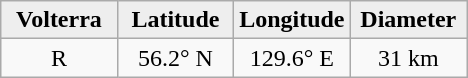<table class="wikitable">
<tr>
<th width="25%" style="background:#eeeeee;">Volterra</th>
<th width="25%" style="background:#eeeeee;">Latitude</th>
<th width="25%" style="background:#eeeeee;">Longitude</th>
<th width="25%" style="background:#eeeeee;">Diameter</th>
</tr>
<tr>
<td align="center">R</td>
<td align="center">56.2° N</td>
<td align="center">129.6° E</td>
<td align="center">31 km</td>
</tr>
</table>
